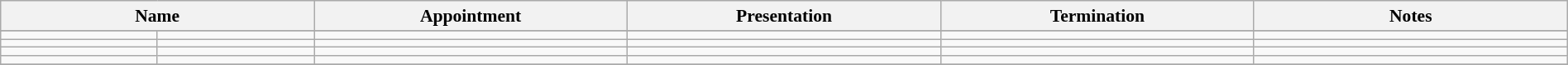<table class="wikitable sortable" style="font-size:90%; text-align:center; width:100%;">
<tr>
<th colspan=2>Name</th>
<th style="width:20%;">Appointment</th>
<th style="width:20%;">Presentation</th>
<th style="width:20%;">Termination</th>
<th class="unsortable" style="width:20%;">Notes</th>
</tr>
<tr>
</tr>
<tr>
<td></td>
<td></td>
<td></td>
<td></td>
<td></td>
<td></td>
</tr>
<tr>
<td></td>
<td></td>
<td></td>
<td></td>
<td></td>
<td></td>
</tr>
<tr>
<td></td>
<td></td>
<td></td>
<td></td>
<td></td>
<td></td>
</tr>
<tr>
<td></td>
<td></td>
<td></td>
<td></td>
<td></td>
<td></td>
</tr>
<tr>
</tr>
</table>
